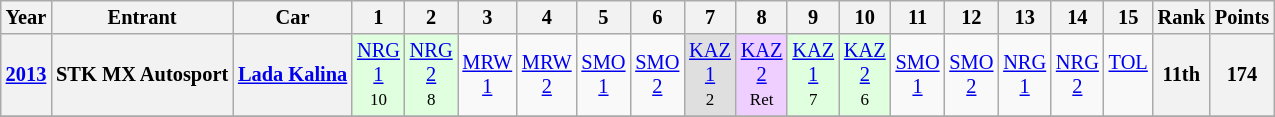<table class="wikitable" style="text-align:center; font-size:85%">
<tr valign="top">
<th>Year</th>
<th>Entrant</th>
<th>Car</th>
<th>1</th>
<th>2</th>
<th>3</th>
<th>4</th>
<th>5</th>
<th>6</th>
<th>7</th>
<th>8</th>
<th>9</th>
<th>10</th>
<th>11</th>
<th>12</th>
<th>13</th>
<th>14</th>
<th>15</th>
<th>Rank</th>
<th>Points</th>
</tr>
<tr>
<th><a href='#'>2013</a></th>
<th>STK MX Autosport</th>
<th><a href='#'>Lada Kalina</a></th>
<td style="background:#dfffdf;"><a href='#'>NRG<br>1</a><br><small>10</small></td>
<td style="background:#dfffdf;"><a href='#'>NRG<br>2</a><br><small>8</small></td>
<td style="background:#;"><a href='#'>MRW<br>1</a><br><small></small></td>
<td style="background:#;"><a href='#'>MRW<br>2</a><br><small></small></td>
<td style="background:#;"><a href='#'>SMO<br>1</a><br><small></small></td>
<td style="background:#;"><a href='#'>SMO<br>2</a><br><small></small></td>
<td style="background:#dfdfdf;"><a href='#'>KAZ<br>1</a><br><small>2</small></td>
<td style="background:#efcfff;"><a href='#'>KAZ<br>2</a><br><small>Ret</small></td>
<td style="background:#dfffdf;"><a href='#'>KAZ<br>1</a><br><small>7</small></td>
<td style="background:#dfffdf;"><a href='#'>KAZ<br>2</a><br><small>6</small></td>
<td style="background:#;"><a href='#'>SMO<br>1</a><br><small></small></td>
<td style="background:#;"><a href='#'>SMO<br>2</a><br><small></small></td>
<td style="background:#;"><a href='#'>NRG<br>1</a><br><small></small></td>
<td style="background:#;"><a href='#'>NRG<br>2</a><br><small></small></td>
<td style="background:#;"><a href='#'>TOL</a><br><br><small></small></td>
<th>11th</th>
<th>174</th>
</tr>
<tr>
</tr>
</table>
